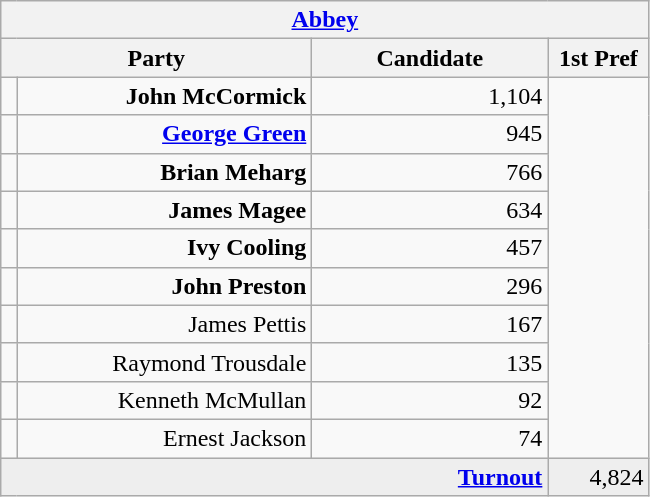<table class="wikitable">
<tr>
<th colspan="4" align="center"><a href='#'>Abbey</a></th>
</tr>
<tr>
<th colspan="2" align="center" width=200>Party</th>
<th width=150>Candidate</th>
<th width=60>1st Pref</th>
</tr>
<tr>
<td></td>
<td align="right"><strong>John McCormick</strong></td>
<td align="right">1,104</td>
</tr>
<tr>
<td></td>
<td align="right"><strong><a href='#'>George Green</a></strong></td>
<td align="right">945</td>
</tr>
<tr>
<td></td>
<td align="right"><strong>Brian Meharg</strong></td>
<td align="right">766</td>
</tr>
<tr>
<td></td>
<td align="right"><strong>James Magee</strong></td>
<td align="right">634</td>
</tr>
<tr>
<td></td>
<td align="right"><strong>Ivy Cooling</strong></td>
<td align="right">457</td>
</tr>
<tr>
<td></td>
<td align="right"><strong>John Preston</strong></td>
<td align="right">296</td>
</tr>
<tr>
<td></td>
<td align="right">James Pettis</td>
<td align="right">167</td>
</tr>
<tr>
<td></td>
<td align="right">Raymond Trousdale</td>
<td align="right">135</td>
</tr>
<tr>
<td></td>
<td align="right">Kenneth McMullan</td>
<td align="right">92</td>
</tr>
<tr>
<td></td>
<td align="right">Ernest Jackson</td>
<td align="right">74</td>
</tr>
<tr bgcolor="EEEEEE">
<td colspan=3 align="right"><strong><a href='#'>Turnout</a></strong></td>
<td align="right">4,824</td>
</tr>
</table>
